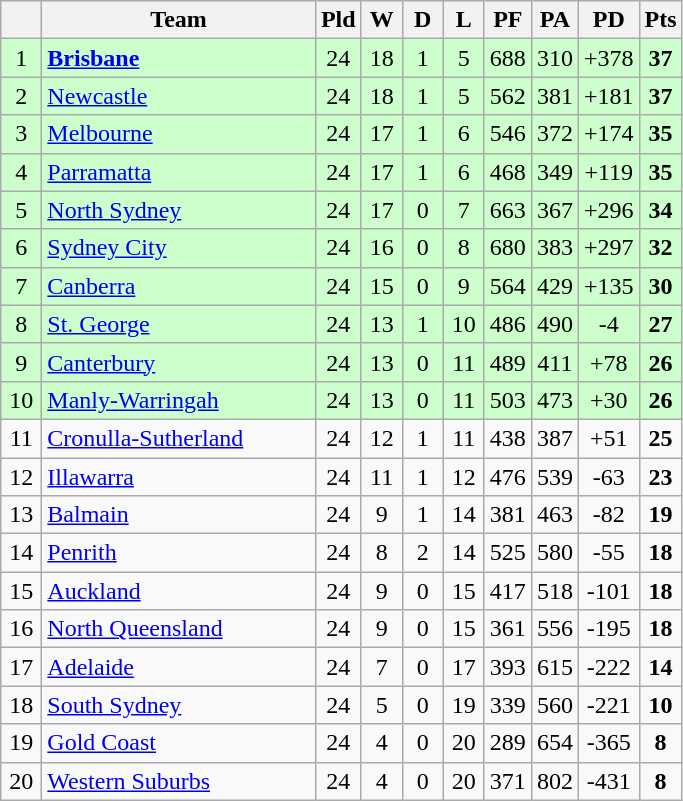<table class="wikitable" style="text-align:center;">
<tr>
<th style="width:20px;" abbr="Position×"></th>
<th width=175>Team</th>
<th style="width:20px;" abbr="Played">Pld</th>
<th style="width:20px;" abbr="Won">W</th>
<th style="width:20px;" abbr="Drawn">D</th>
<th style="width:20px;" abbr="Lost">L</th>
<th style="width:20px;" abbr="Points for">PF</th>
<th style="width:20px;" abbr="Points against">PA</th>
<th style="width:20px;" abbr="Points difference">PD</th>
<th style="width:20px;" abbr="Points">Pts</th>
</tr>
<tr style="background:#cfc;">
<td>1</td>
<td style="text-align:left;"> <strong><a href='#'>Brisbane</a></strong></td>
<td>24</td>
<td>18</td>
<td>1</td>
<td>5</td>
<td>688</td>
<td>310</td>
<td>+378</td>
<td><strong>37</strong></td>
</tr>
<tr style="background:#cfc;">
<td>2</td>
<td style="text-align:left;"> <a href='#'>Newcastle</a></td>
<td>24</td>
<td>18</td>
<td>1</td>
<td>5</td>
<td>562</td>
<td>381</td>
<td>+181</td>
<td><strong>37</strong></td>
</tr>
<tr style="background:#cfc;">
<td>3</td>
<td style="text-align:left;"> <a href='#'>Melbourne</a></td>
<td>24</td>
<td>17</td>
<td>1</td>
<td>6</td>
<td>546</td>
<td>372</td>
<td>+174</td>
<td><strong>35</strong></td>
</tr>
<tr style="background:#cfc;">
<td>4</td>
<td style="text-align:left;"> <a href='#'>Parramatta</a></td>
<td>24</td>
<td>17</td>
<td>1</td>
<td>6</td>
<td>468</td>
<td>349</td>
<td>+119</td>
<td><strong>35</strong></td>
</tr>
<tr style="background:#cfc;">
<td>5</td>
<td style="text-align:left;"> <a href='#'>North Sydney</a></td>
<td>24</td>
<td>17</td>
<td>0</td>
<td>7</td>
<td>663</td>
<td>367</td>
<td>+296</td>
<td><strong>34</strong></td>
</tr>
<tr style="background:#cfc;">
<td>6</td>
<td style="text-align:left;"> <a href='#'>Sydney City</a></td>
<td>24</td>
<td>16</td>
<td>0</td>
<td>8</td>
<td>680</td>
<td>383</td>
<td>+297</td>
<td><strong>32</strong></td>
</tr>
<tr style="background:#cfc;">
<td>7</td>
<td style="text-align:left;"> <a href='#'>Canberra</a></td>
<td>24</td>
<td>15</td>
<td>0</td>
<td>9</td>
<td>564</td>
<td>429</td>
<td>+135</td>
<td><strong>30</strong></td>
</tr>
<tr style="background:#cfc;">
<td>8</td>
<td style="text-align:left;"> <a href='#'>St. George</a></td>
<td>24</td>
<td>13</td>
<td>1</td>
<td>10</td>
<td>486</td>
<td>490</td>
<td>-4</td>
<td><strong>27</strong></td>
</tr>
<tr style="background:#cfc;">
<td>9</td>
<td style="text-align:left;"> <a href='#'>Canterbury</a></td>
<td>24</td>
<td>13</td>
<td>0</td>
<td>11</td>
<td>489</td>
<td>411</td>
<td>+78</td>
<td><strong>26</strong></td>
</tr>
<tr style="background:#cfc;">
<td>10</td>
<td style="text-align:left;"> <a href='#'>Manly-Warringah</a></td>
<td>24</td>
<td>13</td>
<td>0</td>
<td>11</td>
<td>503</td>
<td>473</td>
<td>+30</td>
<td><strong>26</strong></td>
</tr>
<tr>
<td>11</td>
<td style="text-align:left;"> <a href='#'>Cronulla-Sutherland</a></td>
<td>24</td>
<td>12</td>
<td>1</td>
<td>11</td>
<td>438</td>
<td>387</td>
<td>+51</td>
<td><strong>25</strong></td>
</tr>
<tr>
<td>12</td>
<td style="text-align:left;"> <a href='#'>Illawarra</a></td>
<td>24</td>
<td>11</td>
<td>1</td>
<td>12</td>
<td>476</td>
<td>539</td>
<td>-63</td>
<td><strong>23</strong></td>
</tr>
<tr>
<td>13</td>
<td style="text-align:left;"> <a href='#'>Balmain</a></td>
<td>24</td>
<td>9</td>
<td>1</td>
<td>14</td>
<td>381</td>
<td>463</td>
<td>-82</td>
<td><strong>19</strong></td>
</tr>
<tr>
<td>14</td>
<td style="text-align:left;"> <a href='#'>Penrith</a></td>
<td>24</td>
<td>8</td>
<td>2</td>
<td>14</td>
<td>525</td>
<td>580</td>
<td>-55</td>
<td><strong>18</strong></td>
</tr>
<tr>
<td>15</td>
<td style="text-align:left;"> <a href='#'>Auckland</a></td>
<td>24</td>
<td>9</td>
<td>0</td>
<td>15</td>
<td>417</td>
<td>518</td>
<td>-101</td>
<td><strong>18</strong></td>
</tr>
<tr>
<td>16</td>
<td style="text-align:left;"> <a href='#'>North Queensland</a></td>
<td>24</td>
<td>9</td>
<td>0</td>
<td>15</td>
<td>361</td>
<td>556</td>
<td>-195</td>
<td><strong>18</strong></td>
</tr>
<tr>
<td>17</td>
<td style="text-align:left;"> <a href='#'>Adelaide</a></td>
<td>24</td>
<td>7</td>
<td>0</td>
<td>17</td>
<td>393</td>
<td>615</td>
<td>-222</td>
<td><strong>14</strong></td>
</tr>
<tr>
<td>18</td>
<td style="text-align:left;"> <a href='#'>South Sydney</a></td>
<td>24</td>
<td>5</td>
<td>0</td>
<td>19</td>
<td>339</td>
<td>560</td>
<td>-221</td>
<td><strong>10</strong></td>
</tr>
<tr>
<td>19</td>
<td style="text-align:left;"><a href='#'>Gold Coast</a></td>
<td>24</td>
<td>4</td>
<td>0</td>
<td>20</td>
<td>289</td>
<td>654</td>
<td>-365</td>
<td><strong>8</strong></td>
</tr>
<tr>
<td>20</td>
<td style="text-align:left;"> <a href='#'>Western Suburbs</a></td>
<td>24</td>
<td>4</td>
<td>0</td>
<td>20</td>
<td>371</td>
<td>802</td>
<td>-431</td>
<td><strong>8</strong></td>
</tr>
</table>
